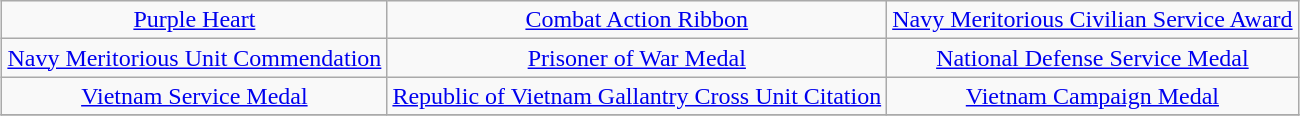<table class="wikitable" style="margin:1em auto; text-align:center;">
<tr>
<td><a href='#'>Purple Heart</a></td>
<td><a href='#'>Combat Action Ribbon</a></td>
<td><a href='#'>Navy Meritorious Civilian Service Award</a></td>
</tr>
<tr>
<td><a href='#'>Navy Meritorious Unit Commendation</a></td>
<td><a href='#'>Prisoner of War Medal</a></td>
<td><a href='#'>National Defense Service Medal</a></td>
</tr>
<tr>
<td><a href='#'>Vietnam Service Medal</a></td>
<td><a href='#'>Republic of Vietnam Gallantry Cross Unit Citation</a></td>
<td><a href='#'>Vietnam Campaign Medal</a></td>
</tr>
<tr>
</tr>
</table>
